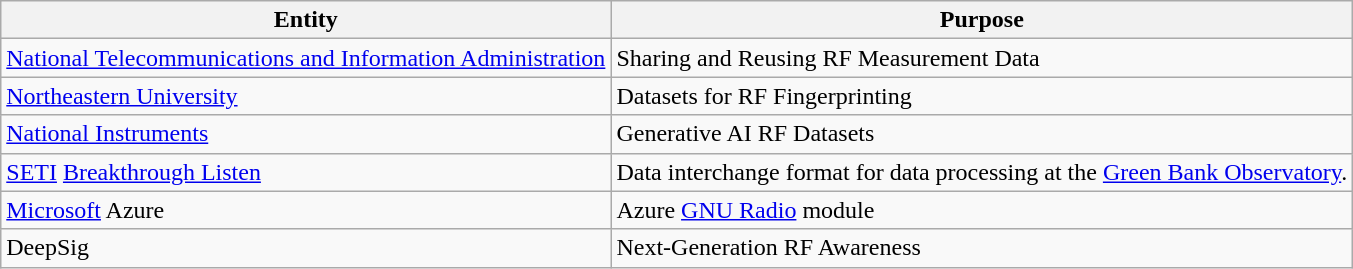<table class="wikitable">
<tr>
<th>Entity</th>
<th>Purpose</th>
</tr>
<tr>
<td><a href='#'>National Telecommunications and Information Administration</a></td>
<td>Sharing and Reusing RF Measurement Data</td>
</tr>
<tr>
<td><a href='#'>Northeastern University</a><br></td>
<td>Datasets for RF Fingerprinting</td>
</tr>
<tr>
<td><a href='#'>National Instruments</a></td>
<td>Generative AI RF Datasets</td>
</tr>
<tr>
<td><a href='#'>SETI</a> <a href='#'>Breakthrough Listen</a></td>
<td>Data interchange format for data processing at the <a href='#'>Green Bank Observatory</a>.</td>
</tr>
<tr>
<td><a href='#'>Microsoft</a> Azure</td>
<td>Azure <a href='#'>GNU Radio</a> module</td>
</tr>
<tr>
<td>DeepSig</td>
<td>Next-Generation RF Awareness</td>
</tr>
</table>
